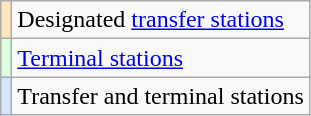<table class="wikitable" summary="Legend for main table">
<tr>
<td style="background-color:#FFE6BD"></td>
<td>Designated <a href='#'>transfer stations</a></td>
</tr>
<tr>
<td style="background-color:#DDFFDD"></td>
<td><a href='#'>Terminal stations</a></td>
</tr>
<tr>
<td style="background-color:#D0E7FF"></td>
<td>Transfer and terminal stations</td>
</tr>
</table>
